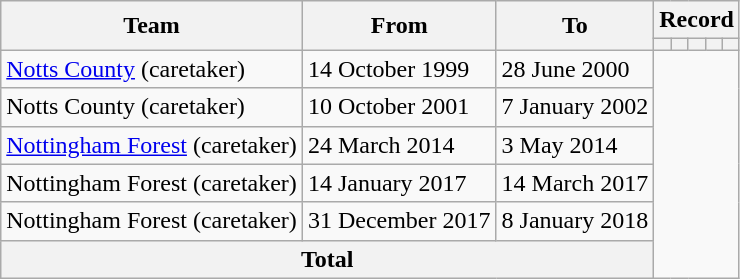<table class=wikitable style="text-align: center">
<tr>
<th rowspan=2>Team</th>
<th rowspan=2>From</th>
<th rowspan=2>To</th>
<th colspan=5>Record</th>
</tr>
<tr>
<th></th>
<th></th>
<th></th>
<th></th>
<th></th>
</tr>
<tr>
<td align=left><a href='#'>Notts County</a> (caretaker)</td>
<td align=left>14 October 1999</td>
<td align=left>28 June 2000<br></td>
</tr>
<tr>
<td align=left>Notts County (caretaker)</td>
<td align=left>10 October 2001</td>
<td align=left>7 January 2002<br></td>
</tr>
<tr>
<td align=left><a href='#'>Nottingham Forest</a> (caretaker)</td>
<td align=left>24 March 2014</td>
<td align=left>3 May 2014<br></td>
</tr>
<tr>
<td align=left>Nottingham Forest (caretaker)</td>
<td align=left>14 January 2017</td>
<td align=left>14 March 2017<br></td>
</tr>
<tr>
<td align=left>Nottingham Forest (caretaker)</td>
<td align=left>31 December 2017</td>
<td align=left>8 January 2018<br></td>
</tr>
<tr>
<th colspan=3>Total<br></th>
</tr>
</table>
